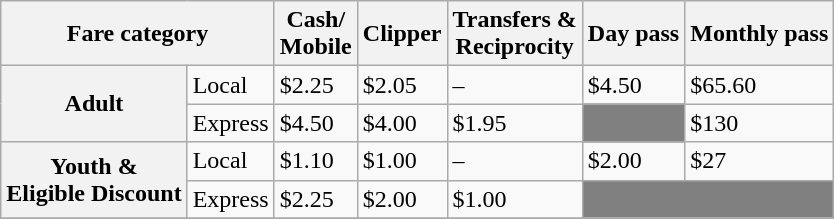<table class="wikitable">
<tr>
<th colspan=2>Fare category</th>
<th>Cash/<br>Mobile</th>
<th>Clipper</th>
<th>Transfers &<br> Reciprocity</th>
<th>Day pass</th>
<th>Monthly pass</th>
</tr>
<tr>
<th rowspan=2>Adult</th>
<td>Local</td>
<td>$2.25</td>
<td>$2.05</td>
<td>–</td>
<td>$4.50</td>
<td>$65.60</td>
</tr>
<tr>
<td>Express</td>
<td>$4.50</td>
<td>$4.00</td>
<td>$1.95</td>
<td bgcolor="gray"></td>
<td>$130</td>
</tr>
<tr>
<th rowspan=2>Youth &<br>Eligible Discount</th>
<td>Local</td>
<td>$1.10</td>
<td>$1.00</td>
<td>–</td>
<td>$2.00</td>
<td>$27</td>
</tr>
<tr>
<td>Express</td>
<td>$2.25</td>
<td>$2.00</td>
<td>$1.00</td>
<td colspan="2" bgcolor="gray"></td>
</tr>
<tr>
</tr>
</table>
